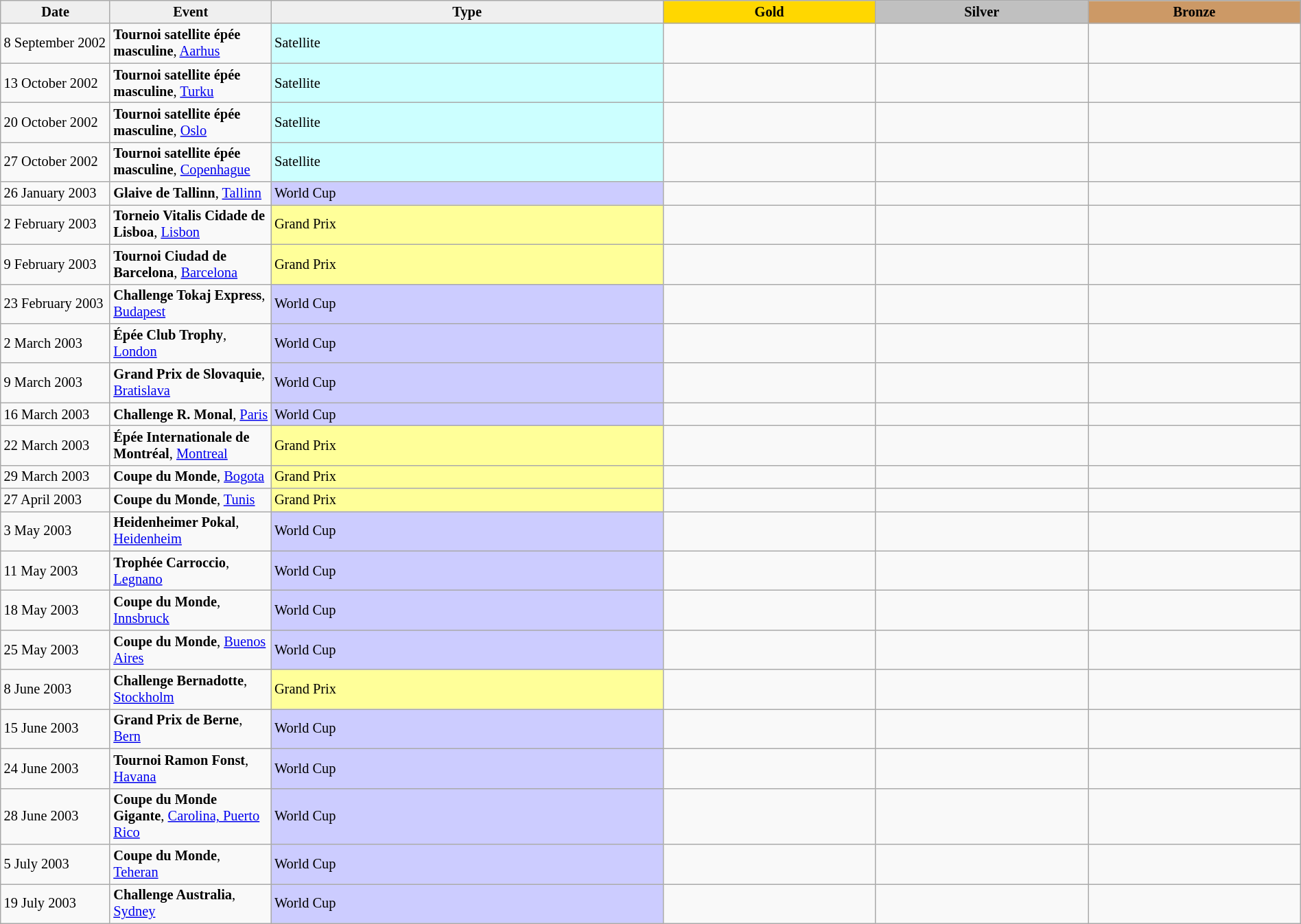<table class="wikitable sortable" style="font-size: 85%" width="100%">
<tr align=center>
<th scope=col style="width:100px; background: #efefef;">Date</th>
<th scope=col style="width:150px; background: #efefef;">Event</th>
<th scope=col style="background: #efefef;">Type</th>
<th scope=col colspan=1 style="width:200px; background: gold;">Gold</th>
<th scope=col colspan=1 style="width:200px; background: silver;">Silver</th>
<th scope=col colspan=1 style="width:200px; background: #cc9966;">Bronze</th>
</tr>
<tr>
<td>8 September 2002</td>
<td><strong>Tournoi satellite épée masculine</strong>, <a href='#'>Aarhus</a></td>
<td bgcolor="#ccffff">Satellite</td>
<td></td>
<td></td>
<td><br></td>
</tr>
<tr>
<td>13 October 2002</td>
<td><strong>Tournoi satellite épée masculine</strong>, <a href='#'>Turku</a></td>
<td bgcolor="#ccffff">Satellite</td>
<td></td>
<td></td>
<td><br></td>
</tr>
<tr>
<td>20 October 2002</td>
<td><strong>Tournoi satellite épée masculine</strong>, <a href='#'>Oslo</a></td>
<td bgcolor="#ccffff">Satellite</td>
<td></td>
<td></td>
<td><br></td>
</tr>
<tr>
<td>27 October 2002</td>
<td><strong>Tournoi satellite épée masculine</strong>, <a href='#'>Copenhague</a></td>
<td bgcolor="#ccffff">Satellite</td>
<td></td>
<td></td>
<td><br></td>
</tr>
<tr>
<td>26 January 2003</td>
<td><strong>Glaive de Tallinn</strong>, <a href='#'>Tallinn</a></td>
<td bgcolor="#ccccff">World Cup</td>
<td></td>
<td></td>
<td><br></td>
</tr>
<tr>
<td>2 February 2003</td>
<td><strong>Torneio Vitalis Cidade de Lisboa</strong>, <a href='#'>Lisbon</a></td>
<td bgcolor="#ffff99">Grand Prix</td>
<td></td>
<td></td>
<td><br></td>
</tr>
<tr>
<td>9 February 2003</td>
<td><strong>Tournoi Ciudad de Barcelona</strong>, <a href='#'>Barcelona</a></td>
<td bgcolor="#ffff99">Grand Prix</td>
<td></td>
<td></td>
<td><br></td>
</tr>
<tr>
<td>23 February 2003</td>
<td><strong>Challenge Tokaj Express</strong>, <a href='#'>Budapest</a></td>
<td bgcolor="#ccccff">World Cup</td>
<td></td>
<td></td>
<td><br></td>
</tr>
<tr>
<td>2 March 2003</td>
<td><strong>Épée Club Trophy</strong>, <a href='#'>London</a></td>
<td bgcolor="#ccccff">World Cup</td>
<td></td>
<td></td>
<td><br></td>
</tr>
<tr>
<td>9 March 2003</td>
<td><strong>Grand Prix de Slovaquie</strong>, <a href='#'>Bratislava</a></td>
<td bgcolor="#ccccff">World Cup</td>
<td></td>
<td></td>
<td><br></td>
</tr>
<tr>
<td>16 March 2003</td>
<td><strong>Challenge R. Monal</strong>, <a href='#'>Paris</a></td>
<td bgcolor="#ccccff">World Cup</td>
<td></td>
<td></td>
<td><br></td>
</tr>
<tr>
<td>22 March 2003</td>
<td><strong>Épée Internationale de Montréal</strong>, <a href='#'>Montreal</a></td>
<td bgcolor="#ffff99">Grand Prix</td>
<td></td>
<td></td>
<td><br></td>
</tr>
<tr>
<td>29 March 2003</td>
<td><strong>Coupe du Monde</strong>, <a href='#'>Bogota</a></td>
<td bgcolor="#ffff99">Grand Prix</td>
<td></td>
<td></td>
<td><br></td>
</tr>
<tr>
<td>27 April 2003</td>
<td><strong>Coupe du Monde</strong>, <a href='#'>Tunis</a></td>
<td bgcolor="#ffff99">Grand Prix</td>
<td></td>
<td></td>
<td><br></td>
</tr>
<tr>
<td>3 May 2003</td>
<td><strong>Heidenheimer Pokal</strong>, <a href='#'>Heidenheim</a></td>
<td bgcolor="#ccccff">World Cup</td>
<td></td>
<td></td>
<td><br></td>
</tr>
<tr>
<td>11 May 2003</td>
<td><strong>Trophée Carroccio</strong>, <a href='#'>Legnano</a></td>
<td bgcolor="#ccccff">World Cup</td>
<td></td>
<td></td>
<td><br></td>
</tr>
<tr>
<td>18 May 2003</td>
<td><strong>Coupe du Monde</strong>, <a href='#'>Innsbruck</a></td>
<td bgcolor="#ccccff">World Cup</td>
<td></td>
<td></td>
<td><br></td>
</tr>
<tr>
<td>25 May 2003</td>
<td><strong>Coupe du Monde</strong>, <a href='#'>Buenos Aires</a></td>
<td bgcolor="#ccccff">World Cup</td>
<td></td>
<td></td>
<td><br></td>
</tr>
<tr>
<td>8 June 2003</td>
<td><strong>Challenge Bernadotte</strong>, <a href='#'>Stockholm</a></td>
<td bgcolor="#ffff99">Grand Prix</td>
<td></td>
<td></td>
<td><br></td>
</tr>
<tr>
<td>15 June 2003</td>
<td><strong>Grand Prix de Berne</strong>, <a href='#'>Bern</a></td>
<td bgcolor="#ccccff">World Cup</td>
<td></td>
<td></td>
<td><br></td>
</tr>
<tr>
<td>24 June 2003</td>
<td><strong>Tournoi Ramon Fonst</strong>, <a href='#'>Havana</a></td>
<td bgcolor="#ccccff">World Cup</td>
<td></td>
<td></td>
<td><br></td>
</tr>
<tr>
<td>28 June 2003</td>
<td><strong>Coupe du Monde Gigante</strong>, <a href='#'>Carolina, Puerto Rico</a></td>
<td bgcolor="#ccccff">World Cup</td>
<td></td>
<td></td>
<td><br></td>
</tr>
<tr>
<td>5 July 2003</td>
<td><strong>Coupe du Monde</strong>, <a href='#'>Teheran</a></td>
<td bgcolor="#ccccff">World Cup</td>
<td></td>
<td></td>
<td><br></td>
</tr>
<tr>
<td>19 July 2003</td>
<td><strong>Challenge Australia</strong>, <a href='#'>Sydney</a></td>
<td bgcolor="#ccccff">World Cup</td>
<td></td>
<td></td>
<td><br></td>
</tr>
</table>
